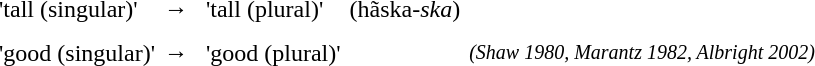<table style="line-height: 1.4em;" cellpadding="2">
<tr>
<td> </td>
<td> </td>
<td></td>
<td>'tall (singular)'</td>
<td>→</td>
<td></td>
<td>'tall (plural)'</td>
<td>(hãska-<em>ska</em>)</td>
</tr>
<tr>
<td> </td>
<td> </td>
<td></td>
<td>'good (singular)'</td>
<td>→</td>
<td></td>
<td>'good (plural)'</td>
<td></td>
<td><small><cite>(Shaw 1980, Marantz 1982, Albright 2002)</cite></small></td>
</tr>
</table>
